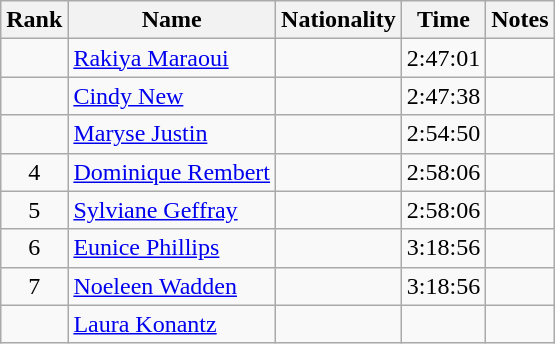<table class="wikitable sortable" style="text-align:center">
<tr>
<th>Rank</th>
<th>Name</th>
<th>Nationality</th>
<th>Time</th>
<th>Notes</th>
</tr>
<tr>
<td></td>
<td align=left><a href='#'>Rakiya Maraoui</a></td>
<td align=left></td>
<td>2:47:01</td>
<td></td>
</tr>
<tr>
<td></td>
<td align=left><a href='#'>Cindy New</a></td>
<td align=left></td>
<td>2:47:38</td>
<td></td>
</tr>
<tr>
<td></td>
<td align=left><a href='#'>Maryse Justin</a></td>
<td align=left></td>
<td>2:54:50</td>
<td></td>
</tr>
<tr>
<td>4</td>
<td align=left><a href='#'>Dominique Rembert</a></td>
<td align=left></td>
<td>2:58:06</td>
<td></td>
</tr>
<tr>
<td>5</td>
<td align=left><a href='#'>Sylviane Geffray</a></td>
<td align=left></td>
<td>2:58:06</td>
<td></td>
</tr>
<tr>
<td>6</td>
<td align=left><a href='#'>Eunice Phillips</a></td>
<td align=left></td>
<td>3:18:56</td>
<td></td>
</tr>
<tr>
<td>7</td>
<td align=left><a href='#'>Noeleen Wadden</a></td>
<td align=left></td>
<td>3:18:56</td>
<td></td>
</tr>
<tr>
<td></td>
<td align=left><a href='#'>Laura Konantz</a></td>
<td align=left></td>
<td></td>
<td></td>
</tr>
</table>
